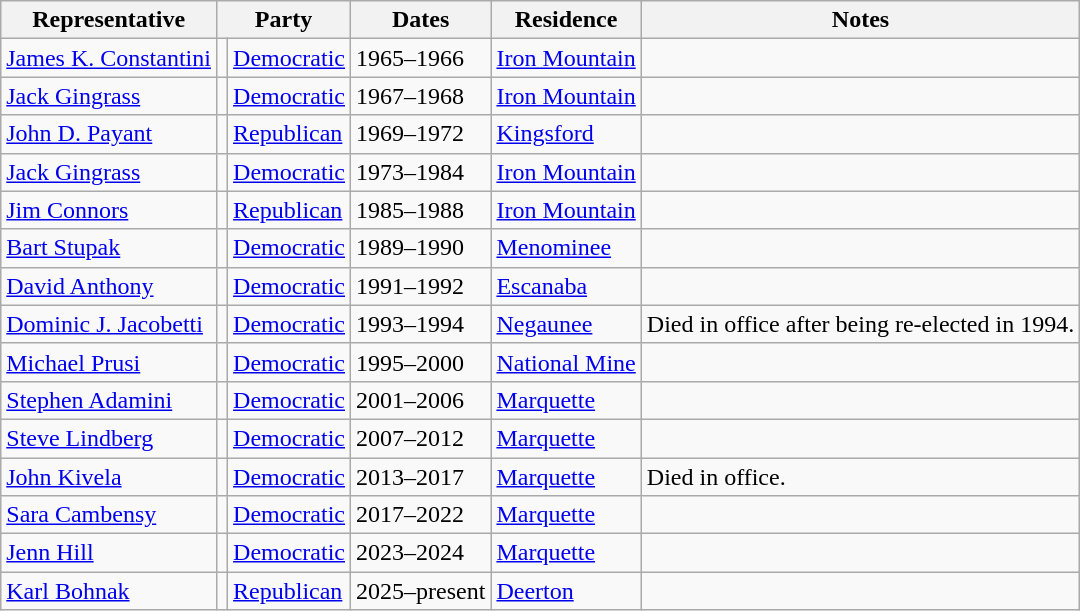<table class=wikitable>
<tr valign=bottom>
<th>Representative</th>
<th colspan="2">Party</th>
<th>Dates</th>
<th>Residence</th>
<th>Notes</th>
</tr>
<tr>
<td><a href='#'>James K. Constantini</a></td>
<td bgcolor=></td>
<td><a href='#'>Democratic</a></td>
<td>1965–1966</td>
<td><a href='#'>Iron Mountain</a></td>
<td></td>
</tr>
<tr>
<td><a href='#'>Jack Gingrass</a></td>
<td bgcolor=></td>
<td><a href='#'>Democratic</a></td>
<td>1967–1968</td>
<td><a href='#'>Iron Mountain</a></td>
<td></td>
</tr>
<tr>
<td><a href='#'>John D. Payant</a></td>
<td bgcolor=></td>
<td><a href='#'>Republican</a></td>
<td>1969–1972</td>
<td><a href='#'>Kingsford</a></td>
<td></td>
</tr>
<tr>
<td><a href='#'>Jack Gingrass</a></td>
<td bgcolor=></td>
<td><a href='#'>Democratic</a></td>
<td>1973–1984</td>
<td><a href='#'>Iron Mountain</a></td>
<td></td>
</tr>
<tr>
<td><a href='#'>Jim Connors</a></td>
<td bgcolor=></td>
<td><a href='#'>Republican</a></td>
<td>1985–1988</td>
<td><a href='#'>Iron Mountain</a></td>
<td></td>
</tr>
<tr>
<td><a href='#'>Bart Stupak</a></td>
<td bgcolor=></td>
<td><a href='#'>Democratic</a></td>
<td>1989–1990</td>
<td><a href='#'>Menominee</a></td>
<td></td>
</tr>
<tr>
<td><a href='#'>David Anthony</a></td>
<td bgcolor=></td>
<td><a href='#'>Democratic</a></td>
<td>1991–1992</td>
<td><a href='#'>Escanaba</a></td>
<td></td>
</tr>
<tr>
<td><a href='#'>Dominic J. Jacobetti</a></td>
<td bgcolor=></td>
<td><a href='#'>Democratic</a></td>
<td>1993–1994</td>
<td><a href='#'>Negaunee</a></td>
<td>Died in office after being re-elected in 1994.</td>
</tr>
<tr>
<td><a href='#'>Michael Prusi</a></td>
<td bgcolor=></td>
<td><a href='#'>Democratic</a></td>
<td>1995–2000</td>
<td><a href='#'>National Mine</a></td>
<td></td>
</tr>
<tr>
<td><a href='#'>Stephen Adamini</a></td>
<td bgcolor=></td>
<td><a href='#'>Democratic</a></td>
<td>2001–2006</td>
<td><a href='#'>Marquette</a></td>
<td></td>
</tr>
<tr>
<td><a href='#'>Steve Lindberg</a></td>
<td bgcolor=></td>
<td><a href='#'>Democratic</a></td>
<td>2007–2012</td>
<td><a href='#'>Marquette</a></td>
<td></td>
</tr>
<tr>
<td><a href='#'>John Kivela</a></td>
<td bgcolor=></td>
<td><a href='#'>Democratic</a></td>
<td>2013–2017</td>
<td><a href='#'>Marquette</a></td>
<td>Died in office.</td>
</tr>
<tr>
<td><a href='#'>Sara Cambensy</a></td>
<td bgcolor=></td>
<td><a href='#'>Democratic</a></td>
<td>2017–2022</td>
<td><a href='#'>Marquette</a></td>
<td></td>
</tr>
<tr>
<td><a href='#'>Jenn Hill</a></td>
<td bgcolor=></td>
<td><a href='#'>Democratic</a></td>
<td>2023–2024</td>
<td><a href='#'>Marquette</a></td>
<td></td>
</tr>
<tr>
<td><a href='#'>Karl Bohnak</a></td>
<td bgcolor=></td>
<td><a href='#'>Republican</a></td>
<td>2025–present</td>
<td><a href='#'>Deerton</a></td>
<td></td>
</tr>
</table>
